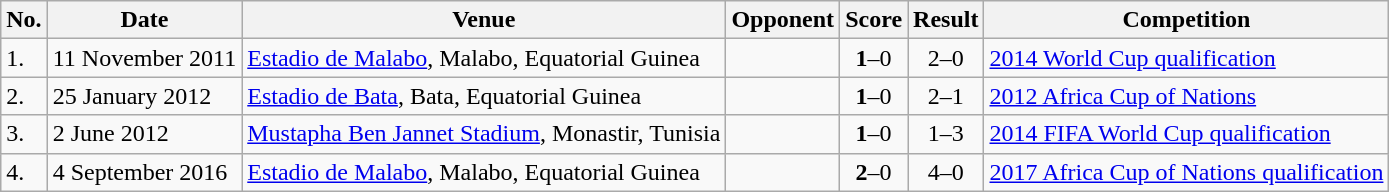<table class="wikitable">
<tr>
<th>No.</th>
<th>Date</th>
<th>Venue</th>
<th>Opponent</th>
<th>Score</th>
<th>Result</th>
<th>Competition</th>
</tr>
<tr>
<td>1.</td>
<td>11 November 2011</td>
<td><a href='#'>Estadio de Malabo</a>, Malabo, Equatorial Guinea</td>
<td></td>
<td align=center><strong>1</strong>–0</td>
<td align=center>2–0</td>
<td><a href='#'>2014 World Cup qualification</a></td>
</tr>
<tr>
<td>2.</td>
<td>25 January 2012</td>
<td><a href='#'>Estadio de Bata</a>, Bata, Equatorial Guinea</td>
<td></td>
<td align=center><strong>1</strong>–0</td>
<td align=center>2–1</td>
<td><a href='#'>2012 Africa Cup of Nations</a></td>
</tr>
<tr>
<td>3.</td>
<td>2 June 2012</td>
<td><a href='#'>Mustapha Ben Jannet Stadium</a>, Monastir, Tunisia</td>
<td></td>
<td align=center><strong>1</strong>–0</td>
<td align=center>1–3</td>
<td><a href='#'>2014 FIFA World Cup qualification</a></td>
</tr>
<tr>
<td>4.</td>
<td>4 September 2016</td>
<td><a href='#'>Estadio de Malabo</a>, Malabo, Equatorial Guinea</td>
<td></td>
<td align=center><strong>2</strong>–0</td>
<td align=center>4–0</td>
<td><a href='#'>2017 Africa Cup of Nations qualification</a></td>
</tr>
</table>
